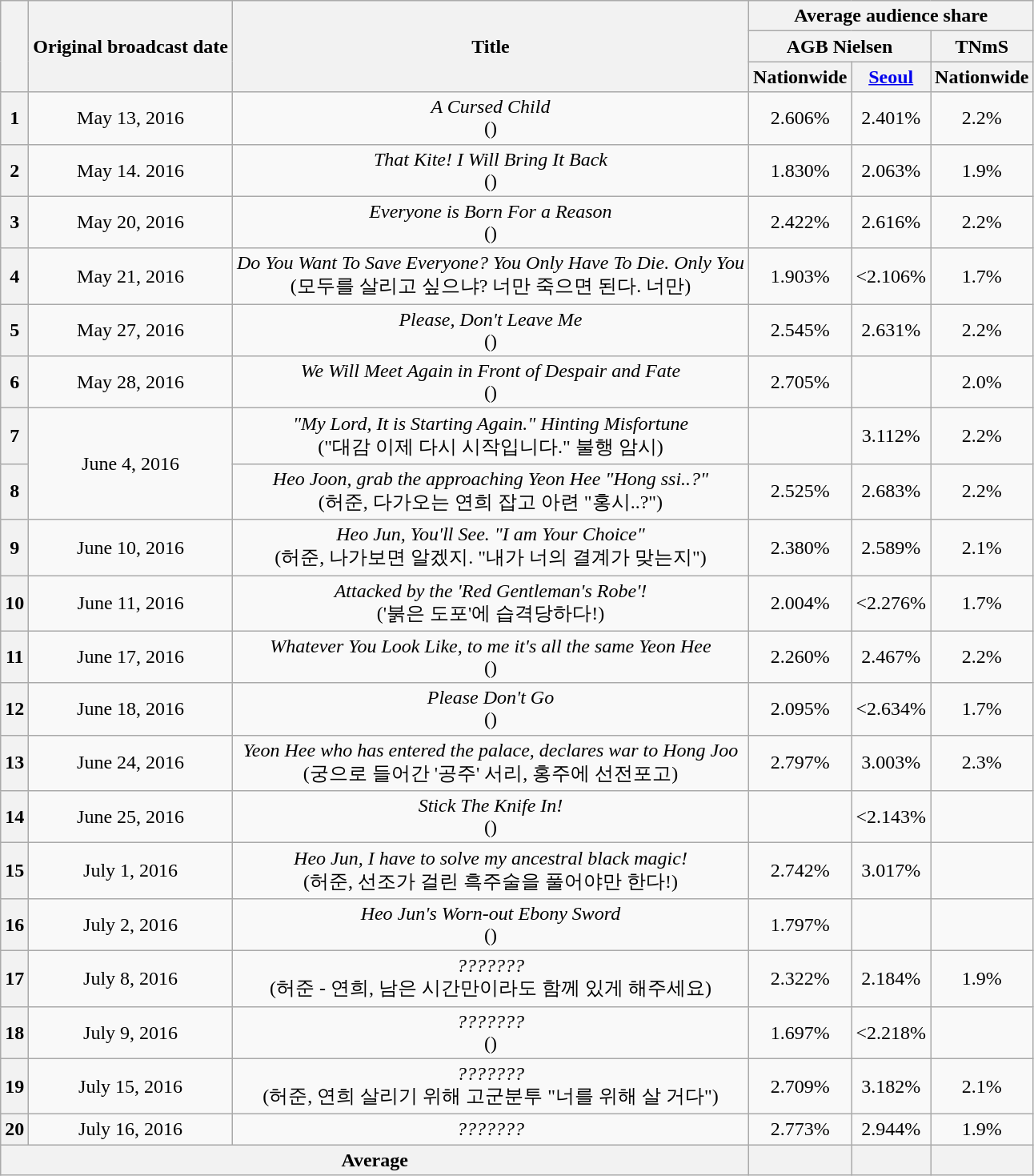<table class=wikitable style="text-align:center">
<tr>
<th rowspan="3"></th>
<th rowspan="3">Original broadcast date</th>
<th rowspan="3">Title</th>
<th colspan="3">Average audience share</th>
</tr>
<tr>
<th colspan="2">AGB Nielsen</th>
<th>TNmS</th>
</tr>
<tr>
<th>Nationwide</th>
<th><a href='#'>Seoul</a></th>
<th>Nationwide</th>
</tr>
<tr>
<th>1</th>
<td>May 13, 2016</td>
<td><em>A Cursed Child</em><br>()</td>
<td>2.606%</td>
<td>2.401%</td>
<td>2.2%</td>
</tr>
<tr>
<th>2</th>
<td>May 14. 2016</td>
<td><em>That Kite! I Will Bring It Back</em><br>()</td>
<td>1.830%</td>
<td>2.063%</td>
<td>1.9%</td>
</tr>
<tr>
<th>3</th>
<td>May 20, 2016</td>
<td><em>Everyone is Born For a Reason</em><br>()</td>
<td>2.422%</td>
<td>2.616%</td>
<td>2.2%</td>
</tr>
<tr>
<th>4</th>
<td>May 21, 2016</td>
<td><em>Do You Want To Save Everyone? You Only Have To Die. Only You</em><br>(모두를 살리고 싶으냐? 너만 죽으면 된다. 너만)</td>
<td>1.903%</td>
<td><2.106%</td>
<td>1.7%</td>
</tr>
<tr>
<th>5</th>
<td>May 27, 2016</td>
<td><em>Please, Don't Leave Me</em><br>()</td>
<td>2.545%</td>
<td>2.631%</td>
<td>2.2%</td>
</tr>
<tr>
<th>6</th>
<td>May 28, 2016</td>
<td><em>We Will Meet Again in Front of Despair and Fate</em><br>()</td>
<td>2.705%</td>
<td></td>
<td>2.0%</td>
</tr>
<tr>
<th>7</th>
<td rowspan="2">June 4, 2016</td>
<td><em>"My Lord, It is Starting Again." Hinting Misfortune</em><br>("대감 이제 다시 시작입니다." 불행 암시)</td>
<td></td>
<td>3.112%</td>
<td>2.2%</td>
</tr>
<tr>
<th>8</th>
<td><em>Heo Joon, grab the approaching Yeon Hee "Hong ssi..?"</em><br>(허준, 다가오는 연희 잡고 아련 "홍시..?")</td>
<td>2.525%</td>
<td>2.683%</td>
<td>2.2%</td>
</tr>
<tr>
<th>9</th>
<td>June 10, 2016</td>
<td><em>Heo Jun, You'll See. "I am Your Choice"</em><br>(허준, 나가보면 알겠지. "내가 너의 결계가 맞는지")</td>
<td>2.380%</td>
<td>2.589%</td>
<td>2.1%</td>
</tr>
<tr>
<th>10</th>
<td>June 11, 2016</td>
<td><em>Attacked by the 'Red Gentleman's Robe'!</em><br>('붉은 도포'에 습격당하다!)</td>
<td>2.004%</td>
<td><2.276%</td>
<td>1.7%</td>
</tr>
<tr>
<th>11</th>
<td>June 17, 2016</td>
<td><em>Whatever You Look Like, to me it's all the same Yeon Hee</em><br>()</td>
<td>2.260%</td>
<td>2.467%</td>
<td>2.2%</td>
</tr>
<tr>
<th>12</th>
<td>June 18, 2016</td>
<td><em>Please Don't Go</em><br>()</td>
<td>2.095%</td>
<td><2.634%</td>
<td>1.7%</td>
</tr>
<tr>
<th>13</th>
<td>June 24, 2016</td>
<td><em>Yeon Hee who has entered the palace, declares war to Hong Joo</em><br>(궁으로 들어간 '공주' 서리, 홍주에 선전포고)</td>
<td>2.797%</td>
<td>3.003%</td>
<td>2.3%</td>
</tr>
<tr>
<th>14</th>
<td>June 25, 2016</td>
<td><em>Stick The Knife In!</em><br>()</td>
<td></td>
<td><2.143%</td>
<td></td>
</tr>
<tr>
<th>15</th>
<td>July 1, 2016</td>
<td><em>Heo Jun, I have to solve my ancestral black magic!</em><br>(허준, 선조가 걸린 흑주술을 풀어야만 한다!)</td>
<td>2.742%</td>
<td>3.017%</td>
<td></td>
</tr>
<tr>
<th>16</th>
<td>July 2, 2016</td>
<td><em>Heo Jun's Worn-out Ebony Sword</em><br>()</td>
<td>1.797%</td>
<td></td>
<td></td>
</tr>
<tr>
<th>17</th>
<td>July 8, 2016</td>
<td><em>???????</em><br>(허준 - 연희, 남은 시간만이라도 함께 있게 해주세요)</td>
<td>2.322%</td>
<td>2.184%</td>
<td>1.9%</td>
</tr>
<tr>
<th>18</th>
<td>July 9, 2016</td>
<td><em>???????</em><br>()</td>
<td>1.697%</td>
<td><2.218%</td>
<td></td>
</tr>
<tr>
<th>19</th>
<td>July 15, 2016</td>
<td><em>???????</em><br>(허준, 연희 살리기 위해 고군분투 "너를 위해 살 거다")</td>
<td>2.709%</td>
<td>3.182%</td>
<td>2.1%</td>
</tr>
<tr>
<th>20</th>
<td>July 16, 2016</td>
<td><em>???????</em></td>
<td>2.773%</td>
<td>2.944%</td>
<td>1.9%</td>
</tr>
<tr>
<th colspan="3">Average</th>
<th></th>
<th></th>
<th></th>
</tr>
</table>
